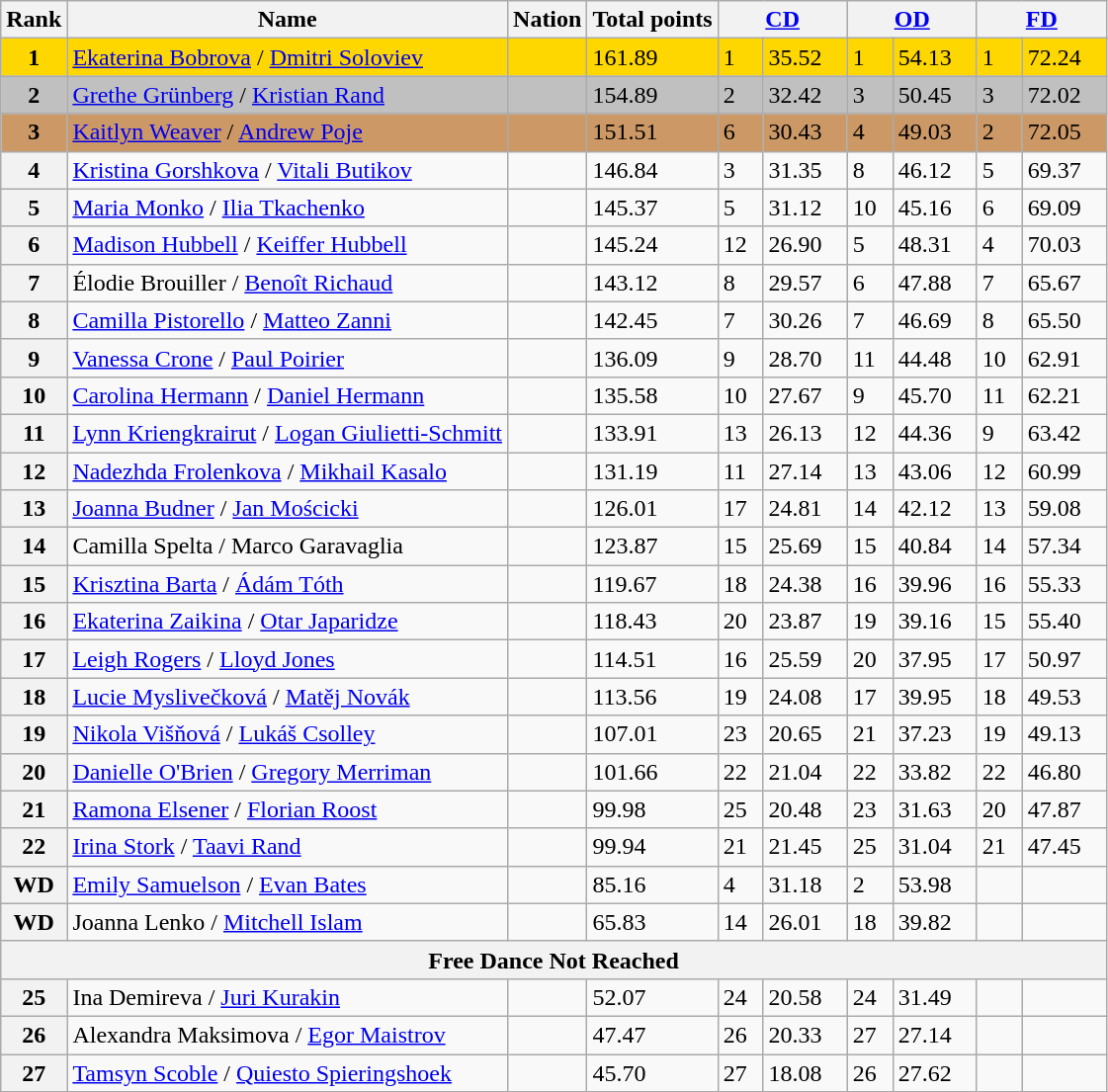<table class="wikitable">
<tr>
<th>Rank</th>
<th>Name</th>
<th>Nation</th>
<th>Total points</th>
<th colspan="2" width="80px"><a href='#'>CD</a></th>
<th colspan="2" width="80px"><a href='#'>OD</a></th>
<th colspan="2" width="80px"><a href='#'>FD</a></th>
</tr>
<tr bgcolor=gold>
<td align=center><strong>1</strong></td>
<td><a href='#'>Ekaterina Bobrova</a> / <a href='#'>Dmitri Soloviev</a></td>
<td></td>
<td>161.89</td>
<td>1</td>
<td>35.52</td>
<td>1</td>
<td>54.13</td>
<td>1</td>
<td>72.24</td>
</tr>
<tr bgcolor=silver>
<td align=center><strong>2</strong></td>
<td><a href='#'>Grethe Grünberg</a> / <a href='#'>Kristian Rand</a></td>
<td></td>
<td>154.89</td>
<td>2</td>
<td>32.42</td>
<td>3</td>
<td>50.45</td>
<td>3</td>
<td>72.02</td>
</tr>
<tr bgcolor=cc9966>
<td align=center><strong>3</strong></td>
<td><a href='#'>Kaitlyn Weaver</a> / <a href='#'>Andrew Poje</a></td>
<td></td>
<td>151.51</td>
<td>6</td>
<td>30.43</td>
<td>4</td>
<td>49.03</td>
<td>2</td>
<td>72.05</td>
</tr>
<tr>
<th>4</th>
<td><a href='#'>Kristina Gorshkova</a> / <a href='#'>Vitali Butikov</a></td>
<td></td>
<td>146.84</td>
<td>3</td>
<td>31.35</td>
<td>8</td>
<td>46.12</td>
<td>5</td>
<td>69.37</td>
</tr>
<tr>
<th>5</th>
<td><a href='#'>Maria Monko</a> / <a href='#'>Ilia Tkachenko</a></td>
<td></td>
<td>145.37</td>
<td>5</td>
<td>31.12</td>
<td>10</td>
<td>45.16</td>
<td>6</td>
<td>69.09</td>
</tr>
<tr>
<th>6</th>
<td><a href='#'>Madison Hubbell</a> / <a href='#'>Keiffer Hubbell</a></td>
<td></td>
<td>145.24</td>
<td>12</td>
<td>26.90</td>
<td>5</td>
<td>48.31</td>
<td>4</td>
<td>70.03</td>
</tr>
<tr>
<th>7</th>
<td>Élodie Brouiller / <a href='#'>Benoît Richaud</a></td>
<td></td>
<td>143.12</td>
<td>8</td>
<td>29.57</td>
<td>6</td>
<td>47.88</td>
<td>7</td>
<td>65.67</td>
</tr>
<tr>
<th>8</th>
<td><a href='#'>Camilla Pistorello</a> / <a href='#'>Matteo Zanni</a></td>
<td></td>
<td>142.45</td>
<td>7</td>
<td>30.26</td>
<td>7</td>
<td>46.69</td>
<td>8</td>
<td>65.50</td>
</tr>
<tr>
<th>9</th>
<td><a href='#'>Vanessa Crone</a> / <a href='#'>Paul Poirier</a></td>
<td></td>
<td>136.09</td>
<td>9</td>
<td>28.70</td>
<td>11</td>
<td>44.48</td>
<td>10</td>
<td>62.91</td>
</tr>
<tr>
<th>10</th>
<td><a href='#'>Carolina Hermann</a> / <a href='#'>Daniel Hermann</a></td>
<td></td>
<td>135.58</td>
<td>10</td>
<td>27.67</td>
<td>9</td>
<td>45.70</td>
<td>11</td>
<td>62.21</td>
</tr>
<tr>
<th>11</th>
<td><a href='#'>Lynn Kriengkrairut</a> / <a href='#'>Logan Giulietti-Schmitt</a></td>
<td></td>
<td>133.91</td>
<td>13</td>
<td>26.13</td>
<td>12</td>
<td>44.36</td>
<td>9</td>
<td>63.42</td>
</tr>
<tr>
<th>12</th>
<td><a href='#'>Nadezhda Frolenkova</a> / <a href='#'>Mikhail Kasalo</a></td>
<td></td>
<td>131.19</td>
<td>11</td>
<td>27.14</td>
<td>13</td>
<td>43.06</td>
<td>12</td>
<td>60.99</td>
</tr>
<tr>
<th>13</th>
<td><a href='#'>Joanna Budner</a> / <a href='#'>Jan Mościcki</a></td>
<td></td>
<td>126.01</td>
<td>17</td>
<td>24.81</td>
<td>14</td>
<td>42.12</td>
<td>13</td>
<td>59.08</td>
</tr>
<tr>
<th>14</th>
<td>Camilla Spelta / Marco Garavaglia</td>
<td></td>
<td>123.87</td>
<td>15</td>
<td>25.69</td>
<td>15</td>
<td>40.84</td>
<td>14</td>
<td>57.34</td>
</tr>
<tr>
<th>15</th>
<td><a href='#'>Krisztina Barta</a> / <a href='#'>Ádám Tóth</a></td>
<td></td>
<td>119.67</td>
<td>18</td>
<td>24.38</td>
<td>16</td>
<td>39.96</td>
<td>16</td>
<td>55.33</td>
</tr>
<tr>
<th>16</th>
<td><a href='#'>Ekaterina Zaikina</a> / <a href='#'>Otar Japaridze</a></td>
<td></td>
<td>118.43</td>
<td>20</td>
<td>23.87</td>
<td>19</td>
<td>39.16</td>
<td>15</td>
<td>55.40</td>
</tr>
<tr>
<th>17</th>
<td><a href='#'>Leigh Rogers</a> / <a href='#'>Lloyd Jones</a></td>
<td></td>
<td>114.51</td>
<td>16</td>
<td>25.59</td>
<td>20</td>
<td>37.95</td>
<td>17</td>
<td>50.97</td>
</tr>
<tr>
<th>18</th>
<td><a href='#'>Lucie Myslivečková</a> / <a href='#'>Matěj Novák</a></td>
<td></td>
<td>113.56</td>
<td>19</td>
<td>24.08</td>
<td>17</td>
<td>39.95</td>
<td>18</td>
<td>49.53</td>
</tr>
<tr>
<th>19</th>
<td><a href='#'>Nikola Višňová</a> / <a href='#'>Lukáš Csolley</a></td>
<td></td>
<td>107.01</td>
<td>23</td>
<td>20.65</td>
<td>21</td>
<td>37.23</td>
<td>19</td>
<td>49.13</td>
</tr>
<tr>
<th>20</th>
<td><a href='#'>Danielle O'Brien</a> / <a href='#'>Gregory Merriman</a></td>
<td></td>
<td>101.66</td>
<td>22</td>
<td>21.04</td>
<td>22</td>
<td>33.82</td>
<td>22</td>
<td>46.80</td>
</tr>
<tr>
<th>21</th>
<td><a href='#'>Ramona Elsener</a> / <a href='#'>Florian Roost</a></td>
<td></td>
<td>99.98</td>
<td>25</td>
<td>20.48</td>
<td>23</td>
<td>31.63</td>
<td>20</td>
<td>47.87</td>
</tr>
<tr>
<th>22</th>
<td><a href='#'>Irina Stork</a> / <a href='#'>Taavi Rand</a></td>
<td></td>
<td>99.94</td>
<td>21</td>
<td>21.45</td>
<td>25</td>
<td>31.04</td>
<td>21</td>
<td>47.45</td>
</tr>
<tr>
<th>WD</th>
<td><a href='#'>Emily Samuelson</a> / <a href='#'>Evan Bates</a></td>
<td></td>
<td>85.16</td>
<td>4</td>
<td>31.18</td>
<td>2</td>
<td>53.98</td>
<td></td>
<td></td>
</tr>
<tr>
<th>WD</th>
<td>Joanna Lenko / <a href='#'>Mitchell Islam</a></td>
<td></td>
<td>65.83</td>
<td>14</td>
<td>26.01</td>
<td>18</td>
<td>39.82</td>
<td></td>
<td></td>
</tr>
<tr>
<th colspan=10>Free Dance Not Reached</th>
</tr>
<tr>
<th>25</th>
<td>Ina Demireva / <a href='#'>Juri Kurakin</a></td>
<td></td>
<td>52.07</td>
<td>24</td>
<td>20.58</td>
<td>24</td>
<td>31.49</td>
<td></td>
<td></td>
</tr>
<tr>
<th>26</th>
<td>Alexandra Maksimova / <a href='#'>Egor Maistrov</a></td>
<td></td>
<td>47.47</td>
<td>26</td>
<td>20.33</td>
<td>27</td>
<td>27.14</td>
<td></td>
<td></td>
</tr>
<tr>
<th>27</th>
<td><a href='#'>Tamsyn Scoble</a> / <a href='#'>Quiesto Spieringshoek</a></td>
<td></td>
<td>45.70</td>
<td>27</td>
<td>18.08</td>
<td>26</td>
<td>27.62</td>
<td></td>
<td></td>
</tr>
</table>
